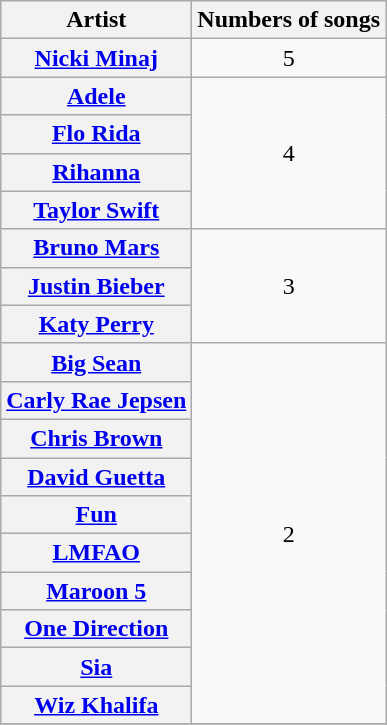<table class="wikitable sortable plainrowheaders" style="text-align:center;">
<tr>
<th scope="col">Artist</th>
<th scope="col">Numbers of songs</th>
</tr>
<tr>
<th scope="row"><a href='#'>Nicki Minaj</a></th>
<td>5</td>
</tr>
<tr>
<th scope="row"><a href='#'>Adele</a></th>
<td rowspan="4">4</td>
</tr>
<tr>
<th scope="row"><a href='#'>Flo Rida</a></th>
</tr>
<tr>
<th scope="row"><a href='#'>Rihanna</a></th>
</tr>
<tr>
<th scope="row"><a href='#'>Taylor Swift</a></th>
</tr>
<tr>
<th scope="row"><a href='#'>Bruno Mars</a></th>
<td rowspan="3">3</td>
</tr>
<tr>
<th scope="row"><a href='#'>Justin Bieber</a></th>
</tr>
<tr>
<th scope="row"><a href='#'>Katy Perry</a></th>
</tr>
<tr>
<th scope="row"><a href='#'>Big Sean</a></th>
<td rowspan="10">2</td>
</tr>
<tr>
<th scope="row"><a href='#'>Carly Rae Jepsen</a></th>
</tr>
<tr>
<th scope="row"><a href='#'>Chris Brown</a></th>
</tr>
<tr>
<th scope="row"><a href='#'>David Guetta</a></th>
</tr>
<tr>
<th scope="row"><a href='#'>Fun</a></th>
</tr>
<tr>
<th scope="row"><a href='#'>LMFAO</a></th>
</tr>
<tr>
<th scope="row"><a href='#'>Maroon 5</a></th>
</tr>
<tr>
<th scope="row"><a href='#'>One Direction</a></th>
</tr>
<tr>
<th scope="row"><a href='#'>Sia</a></th>
</tr>
<tr>
<th scope="row"><a href='#'>Wiz Khalifa</a></th>
</tr>
<tr>
</tr>
</table>
